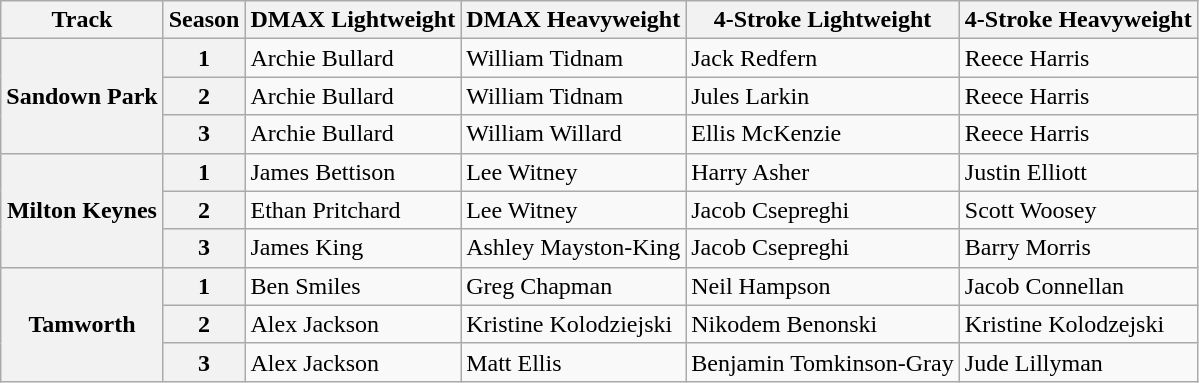<table class="wikitable">
<tr>
<th>Track</th>
<th>Season</th>
<th>DMAX Lightweight</th>
<th>DMAX Heavyweight</th>
<th>4-Stroke Lightweight</th>
<th>4-Stroke Heavyweight</th>
</tr>
<tr>
<th rowspan="3">Sandown Park</th>
<th>1</th>
<td>Archie Bullard</td>
<td>William Tidnam</td>
<td>Jack Redfern</td>
<td>Reece Harris</td>
</tr>
<tr>
<th>2</th>
<td>Archie Bullard</td>
<td>William Tidnam</td>
<td>Jules Larkin</td>
<td>Reece Harris</td>
</tr>
<tr>
<th>3</th>
<td>Archie Bullard</td>
<td>William Willard</td>
<td>Ellis McKenzie</td>
<td>Reece Harris</td>
</tr>
<tr>
<th rowspan="3">Milton Keynes</th>
<th>1</th>
<td>James Bettison</td>
<td>Lee Witney</td>
<td>Harry Asher</td>
<td>Justin Elliott</td>
</tr>
<tr>
<th>2</th>
<td>Ethan Pritchard</td>
<td>Lee Witney</td>
<td>Jacob Csepreghi</td>
<td>Scott Woosey</td>
</tr>
<tr>
<th>3</th>
<td>James King</td>
<td>Ashley Mayston-King</td>
<td>Jacob Csepreghi</td>
<td>Barry Morris</td>
</tr>
<tr>
<th rowspan="3">Tamworth</th>
<th>1</th>
<td>Ben Smiles</td>
<td>Greg Chapman</td>
<td>Neil Hampson</td>
<td>Jacob Connellan</td>
</tr>
<tr>
<th>2</th>
<td>Alex Jackson</td>
<td>Kristine Kolodziejski</td>
<td>Nikodem Benonski</td>
<td>Kristine Kolodzejski</td>
</tr>
<tr>
<th>3</th>
<td>Alex Jackson</td>
<td>Matt Ellis</td>
<td>Benjamin Tomkinson-Gray</td>
<td>Jude Lillyman</td>
</tr>
</table>
